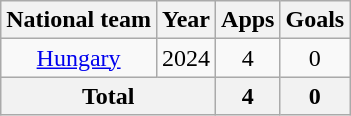<table class="wikitable" style="text-align:center">
<tr>
<th>National team</th>
<th>Year</th>
<th>Apps</th>
<th>Goals</th>
</tr>
<tr>
<td><a href='#'>Hungary</a></td>
<td>2024</td>
<td>4</td>
<td>0</td>
</tr>
<tr>
<th colspan="2">Total</th>
<th>4</th>
<th>0</th>
</tr>
</table>
